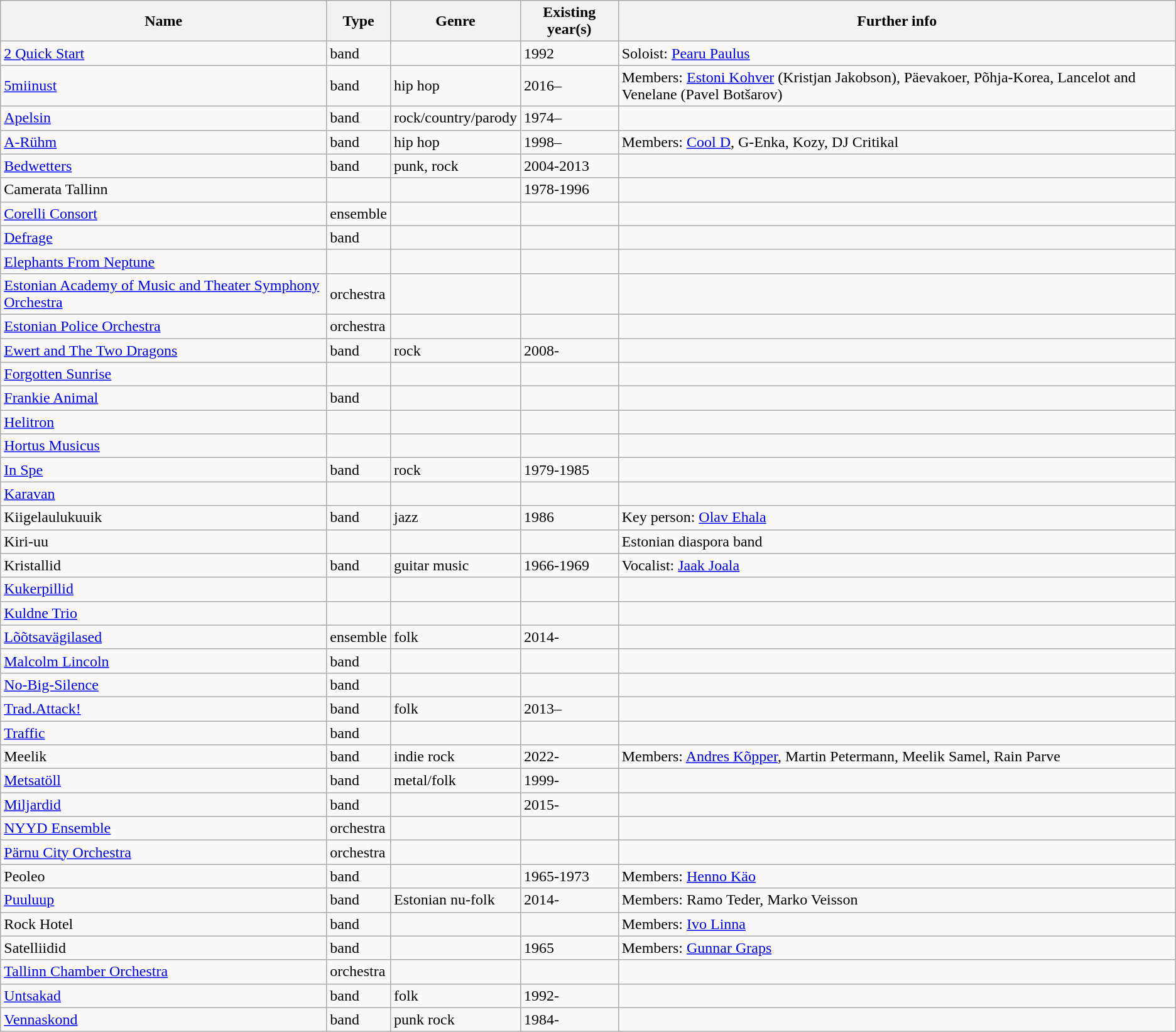<table class="wikitable sortable">
<tr>
<th>Name</th>
<th>Type</th>
<th>Genre</th>
<th>Existing year(s)</th>
<th>Further info</th>
</tr>
<tr>
<td><a href='#'>2 Quick Start</a></td>
<td>band</td>
<td></td>
<td>1992</td>
<td>Soloist: <a href='#'>Pearu Paulus</a></td>
</tr>
<tr>
<td><a href='#'>5miinust</a></td>
<td>band</td>
<td>hip hop</td>
<td>2016–</td>
<td>Members: <a href='#'>Estoni Kohver</a> (Kristjan Jakobson), Päevakoer, Põhja-Korea, Lancelot and Venelane (Pavel Botšarov)</td>
</tr>
<tr>
<td><a href='#'>Apelsin</a></td>
<td>band</td>
<td>rock/country/parody</td>
<td>1974–</td>
<td></td>
</tr>
<tr>
<td><a href='#'>A-Rühm</a></td>
<td>band</td>
<td>hip hop</td>
<td>1998–</td>
<td>Members: <a href='#'>Cool D</a>, G-Enka, Kozy, DJ Critikal</td>
</tr>
<tr>
<td><a href='#'>Bedwetters</a></td>
<td>band</td>
<td>punk, rock</td>
<td>2004-2013</td>
<td></td>
</tr>
<tr>
<td>Camerata Tallinn</td>
<td></td>
<td></td>
<td>1978-1996</td>
<td></td>
</tr>
<tr>
<td><a href='#'>Corelli Consort</a></td>
<td>ensemble</td>
<td></td>
<td></td>
<td></td>
</tr>
<tr>
<td><a href='#'>Defrage</a></td>
<td>band</td>
<td></td>
<td></td>
<td></td>
</tr>
<tr>
<td><a href='#'>Elephants From Neptune</a></td>
<td></td>
<td></td>
<td></td>
<td></td>
</tr>
<tr>
<td><a href='#'>Estonian Academy of Music and Theater Symphony Orchestra</a></td>
<td>orchestra</td>
<td></td>
<td></td>
<td></td>
</tr>
<tr>
<td><a href='#'>Estonian Police Orchestra</a></td>
<td>orchestra</td>
<td></td>
<td></td>
<td></td>
</tr>
<tr>
<td><a href='#'>Ewert and The Two Dragons</a></td>
<td>band</td>
<td>rock</td>
<td>2008-</td>
<td></td>
</tr>
<tr>
<td><a href='#'>Forgotten Sunrise</a></td>
<td></td>
<td></td>
<td></td>
<td></td>
</tr>
<tr>
<td><a href='#'>Frankie Animal</a></td>
<td>band</td>
<td></td>
<td></td>
<td></td>
</tr>
<tr>
<td><a href='#'>Helitron</a></td>
<td></td>
<td></td>
<td></td>
<td></td>
</tr>
<tr>
<td><a href='#'>Hortus Musicus</a></td>
<td></td>
<td></td>
<td></td>
<td></td>
</tr>
<tr>
<td><a href='#'>In Spe</a></td>
<td>band</td>
<td>rock</td>
<td>1979-1985</td>
<td></td>
</tr>
<tr>
<td><a href='#'>Karavan</a></td>
<td></td>
<td></td>
<td></td>
<td></td>
</tr>
<tr>
<td>Kiigelaulukuuik</td>
<td>band</td>
<td>jazz</td>
<td>1986</td>
<td>Key person: <a href='#'>Olav Ehala</a></td>
</tr>
<tr>
<td>Kiri-uu</td>
<td></td>
<td></td>
<td></td>
<td>Estonian diaspora band</td>
</tr>
<tr>
<td>Kristallid</td>
<td>band</td>
<td>guitar music</td>
<td>1966-1969</td>
<td>Vocalist: <a href='#'>Jaak Joala</a></td>
</tr>
<tr>
<td><a href='#'>Kukerpillid</a></td>
<td></td>
<td></td>
<td></td>
<td></td>
</tr>
<tr>
<td><a href='#'>Kuldne Trio</a></td>
<td></td>
<td></td>
<td></td>
<td></td>
</tr>
<tr>
<td><a href='#'>Lõõtsavägilased</a></td>
<td>ensemble</td>
<td>folk</td>
<td>2014-</td>
<td></td>
</tr>
<tr>
<td><a href='#'>Malcolm Lincoln</a></td>
<td>band</td>
<td></td>
<td></td>
<td></td>
</tr>
<tr>
<td><a href='#'>No-Big-Silence</a></td>
<td>band</td>
<td></td>
<td></td>
<td></td>
</tr>
<tr>
<td><a href='#'>Trad.Attack!</a></td>
<td>band</td>
<td>folk</td>
<td>2013–</td>
<td></td>
</tr>
<tr>
<td><a href='#'>Traffic</a></td>
<td>band</td>
<td></td>
<td></td>
<td></td>
</tr>
<tr>
<td>Meelik</td>
<td>band</td>
<td>indie rock</td>
<td>2022-</td>
<td>Members: <a href='#'>Andres Kõpper</a>, Martin Petermann, Meelik Samel, Rain Parve</td>
</tr>
<tr>
<td><a href='#'>Metsatöll</a></td>
<td>band</td>
<td>metal/folk</td>
<td>1999-</td>
<td></td>
</tr>
<tr>
<td><a href='#'>Miljardid</a></td>
<td>band</td>
<td></td>
<td>2015-</td>
<td></td>
</tr>
<tr>
<td><a href='#'>NYYD Ensemble</a></td>
<td>orchestra</td>
<td></td>
<td></td>
<td></td>
</tr>
<tr>
<td><a href='#'>Pärnu City Orchestra</a></td>
<td>orchestra</td>
<td></td>
<td></td>
<td></td>
</tr>
<tr>
<td>Peoleo</td>
<td>band</td>
<td></td>
<td>1965-1973</td>
<td>Members: <a href='#'>Henno Käo</a></td>
</tr>
<tr>
<td><a href='#'>Puuluup</a></td>
<td>band</td>
<td>Estonian nu-folk</td>
<td>2014-</td>
<td>Members: Ramo Teder, Marko Veisson</td>
</tr>
<tr>
<td>Rock Hotel</td>
<td>band</td>
<td></td>
<td></td>
<td>Members: <a href='#'>Ivo Linna</a></td>
</tr>
<tr>
<td>Satelliidid</td>
<td>band</td>
<td></td>
<td>1965</td>
<td>Members: <a href='#'>Gunnar Graps</a></td>
</tr>
<tr>
<td><a href='#'>Tallinn Chamber Orchestra</a></td>
<td>orchestra</td>
<td></td>
<td></td>
<td></td>
</tr>
<tr>
<td><a href='#'>Untsakad</a></td>
<td>band</td>
<td>folk</td>
<td>1992-</td>
<td></td>
</tr>
<tr>
<td><a href='#'>Vennaskond</a></td>
<td>band</td>
<td>punk rock</td>
<td>1984-</td>
<td></td>
</tr>
</table>
